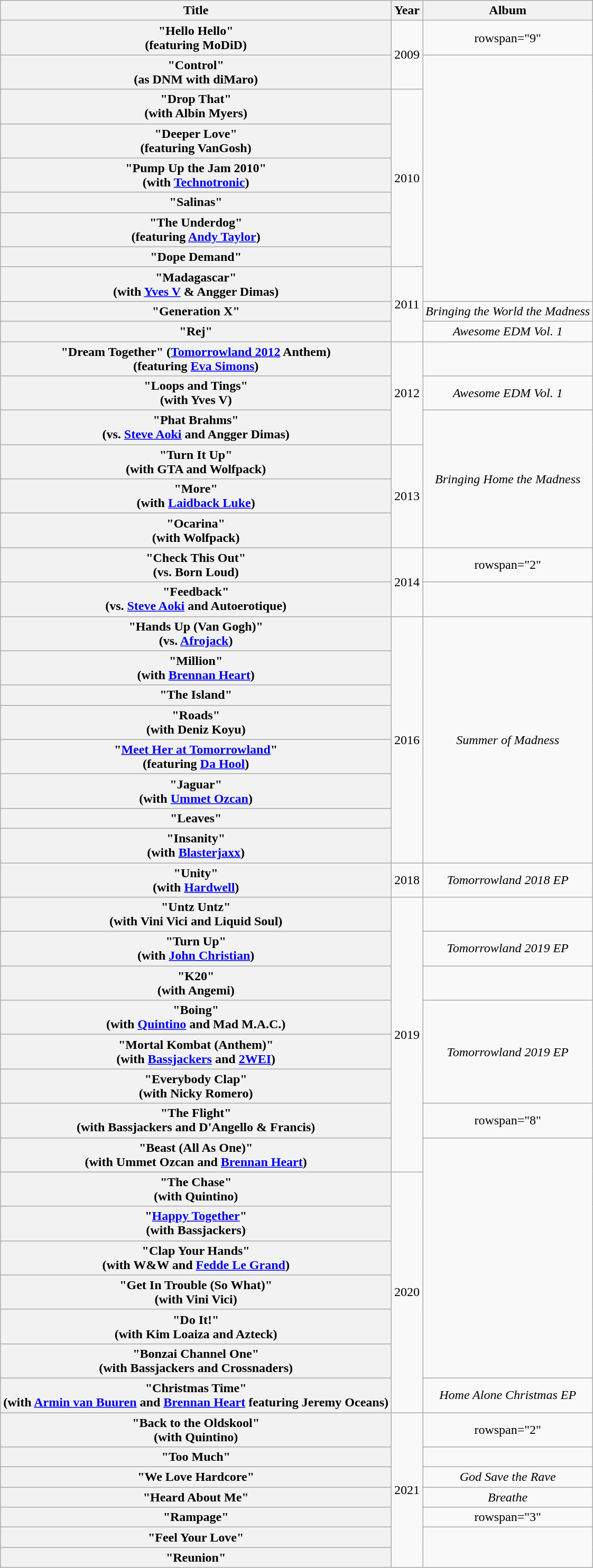<table class="wikitable plainrowheaders" style="text-align:center;" border="1">
<tr>
<th>Title</th>
<th>Year</th>
<th>Album</th>
</tr>
<tr>
<th scope="row">"Hello Hello"<br><span>(featuring MoDiD)</span></th>
<td rowspan="2">2009</td>
<td>rowspan="9" </td>
</tr>
<tr>
<th scope="row">"Control"<br><span>(as DNM with diMaro)</span></th>
</tr>
<tr>
<th scope="row">"Drop That" <br><span>(with Albin Myers)</span></th>
<td rowspan="6">2010</td>
</tr>
<tr>
<th scope="row">"Deeper Love"<br><span>(featuring VanGosh)</span></th>
</tr>
<tr>
<th scope="row">"Pump Up the Jam 2010" <br><span>(with <a href='#'>Technotronic</a>)</span></th>
</tr>
<tr>
<th scope="row">"Salinas"</th>
</tr>
<tr>
<th scope="row">"The Underdog"<br><span>(featuring <a href='#'>Andy Taylor</a>)</span></th>
</tr>
<tr>
<th scope="row">"Dope Demand"</th>
</tr>
<tr>
<th scope="row">"Madagascar"<br><span>(with <a href='#'>Yves V</a> & Angger Dimas)</span></th>
<td rowspan="3">2011</td>
</tr>
<tr>
<th scope="row">"Generation X"</th>
<td><em>Bringing the World the Madness</em></td>
</tr>
<tr>
<th scope="row">"Rej"</th>
<td><em>Awesome EDM Vol. 1</em></td>
</tr>
<tr>
<th scope="row">"Dream Together" (<a href='#'>Tomorrowland 2012</a> Anthem)<br><span>(featuring <a href='#'>Eva Simons</a>)</span></th>
<td rowspan="3">2012</td>
<td></td>
</tr>
<tr>
<th scope="row">"Loops and Tings"<br><span>(with Yves V)</span></th>
<td><em>Awesome EDM Vol. 1</em></td>
</tr>
<tr>
<th scope="row">"Phat Brahms"<br><span>(vs. <a href='#'>Steve Aoki</a> and Angger Dimas)</span></th>
<td rowspan="4"><em>Bringing Home the Madness</em></td>
</tr>
<tr>
<th scope="row">"Turn It Up" <br><span>(with GTA and Wolfpack)</span></th>
<td rowspan="3">2013</td>
</tr>
<tr>
<th scope="row">"More" <br><span>(with <a href='#'>Laidback Luke</a>)</span></th>
</tr>
<tr>
<th scope="row">"Ocarina"<br><span>(with Wolfpack)</span></th>
</tr>
<tr>
<th scope="row">"Check This Out"<br><span>(vs. Born Loud)</span></th>
<td rowspan="2">2014</td>
<td>rowspan="2" </td>
</tr>
<tr>
<th scope="row">"Feedback" <br><span>(vs. <a href='#'>Steve Aoki</a> and Autoerotique)</span></th>
</tr>
<tr>
<th scope="row">"Hands Up (Van Gogh)" <br><span>(vs. <a href='#'>Afrojack</a>)</span></th>
<td rowspan="8">2016</td>
<td rowspan="8"><em>Summer of Madness</em></td>
</tr>
<tr>
<th scope="row">"Million" <br><span>(with <a href='#'>Brennan Heart</a>)</span></th>
</tr>
<tr>
<th scope="row">"The Island"</th>
</tr>
<tr>
<th scope="row">"Roads" <br><span>(with Deniz Koyu)</span></th>
</tr>
<tr>
<th scope="row">"<a href='#'>Meet Her at Tomorrowland</a>" <br><span>(featuring <a href='#'>Da Hool</a>)</span></th>
</tr>
<tr>
<th scope="row">"Jaguar" <br><span>(with <a href='#'>Ummet Ozcan</a>)</span></th>
</tr>
<tr>
<th scope="row">"Leaves"</th>
</tr>
<tr>
<th scope="row">"Insanity" <br><span>(with <a href='#'>Blasterjaxx</a>)</span></th>
</tr>
<tr>
<th scope="row">"Unity" <br><span>(with <a href='#'>Hardwell</a>)</span></th>
<td>2018</td>
<td><em>Tomorrowland 2018 EP</em></td>
</tr>
<tr>
<th scope="row">"Untz Untz" <br><span>(with Vini Vici and Liquid Soul)</span></th>
<td rowspan="8">2019</td>
<td></td>
</tr>
<tr>
<th scope="row">"Turn Up" <br><span>(with <a href='#'>John Christian</a>)</span></th>
<td><em>Tomorrowland 2019 EP</em></td>
</tr>
<tr>
<th scope="row">"K20" <br><span>(with Angemi)</span></th>
<td></td>
</tr>
<tr>
<th scope="row">"Boing" <br><span>(with <a href='#'>Quintino</a> and Mad M.A.C.)</span></th>
<td rowspan="3"><em>Tomorrowland 2019 EP</em></td>
</tr>
<tr>
<th scope="row">"Mortal Kombat (Anthem)" <br><span>(with <a href='#'>Bassjackers</a> and <a href='#'>2WEI</a>)</span></th>
</tr>
<tr>
<th scope="row">"Everybody Clap" <br><span>(with Nicky Romero)</span></th>
</tr>
<tr>
<th scope="row">"The Flight" <br><span>(with Bassjackers and D'Angello & Francis)</span></th>
<td>rowspan="8" </td>
</tr>
<tr>
<th scope="row">"Beast (All As One)" <br><span>(with Ummet Ozcan and <a href='#'>Brennan Heart</a>)</span></th>
</tr>
<tr>
<th scope="row">"The Chase" <br><span>(with Quintino)</span></th>
<td rowspan="7">2020</td>
</tr>
<tr>
<th scope="row">"<a href='#'>Happy Together</a>" <br><span>(with Bassjackers)</span></th>
</tr>
<tr>
<th scope="row">"Clap Your Hands"<br><span>(with W&W and <a href='#'>Fedde Le Grand</a>)</span></th>
</tr>
<tr>
<th scope="row">"Get In Trouble (So What)" <br><span>(with Vini Vici)</span></th>
</tr>
<tr>
<th scope="row">"Do It!" <br><span>(with Kim Loaiza and Azteck)</span></th>
</tr>
<tr>
<th scope="row">"Bonzai Channel One" <br><span>(with Bassjackers and Crossnaders)</span></th>
</tr>
<tr>
<th scope="row">"Christmas Time" <br><span>(with <a href='#'>Armin van Buuren</a> and <a href='#'>Brennan Heart</a> featuring Jeremy Oceans)</span></th>
<td><em>Home Alone Christmas EP</em></td>
</tr>
<tr>
<th scope="row">"Back to the Oldskool" <br><span>(with Quintino)</span></th>
<td rowspan="7">2021</td>
<td>rowspan="2" </td>
</tr>
<tr>
<th scope="row">"Too Much"<br></th>
</tr>
<tr>
<th scope="row">"We Love Hardcore" <br></th>
<td><em>God Save the Rave</em></td>
</tr>
<tr>
<th scope="row">"Heard About Me" <br></th>
<td><em>Breathe</em></td>
</tr>
<tr>
<th scope="row">"Rampage"</th>
<td>rowspan="3" </td>
</tr>
<tr>
<th scope="row">"Feel Your Love" <br></th>
</tr>
<tr>
<th scope="row">"Reunion" <br></th>
</tr>
</table>
